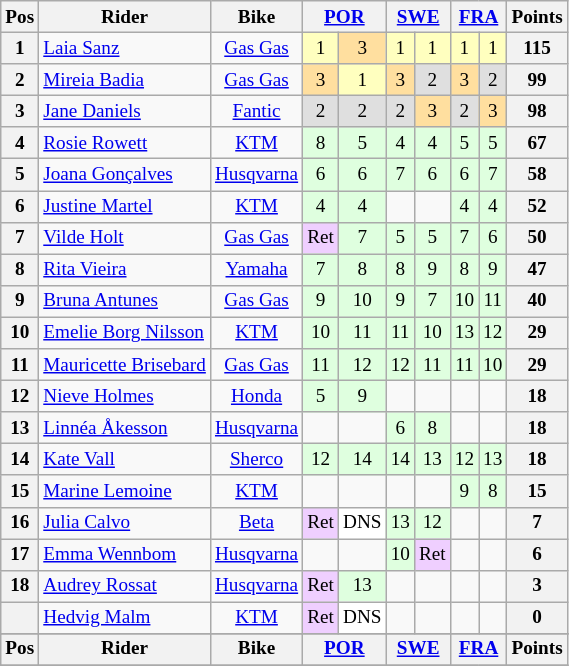<table class="wikitable" style="font-size: 80%; text-align:center">
<tr valign="top">
<th valign="middle">Pos</th>
<th valign="middle">Rider</th>
<th valign="middle">Bike</th>
<th colspan=2><a href='#'>POR</a><br></th>
<th colspan=2><a href='#'>SWE</a><br></th>
<th colspan=2><a href='#'>FRA</a><br></th>
<th valign="middle">Points</th>
</tr>
<tr>
<th>1</th>
<td align=left> <a href='#'>Laia Sanz</a></td>
<td><a href='#'>Gas Gas</a></td>
<td style="background:#ffffbf;">1</td>
<td style="background:#ffdf9f;">3</td>
<td style="background:#ffffbf;">1</td>
<td style="background:#ffffbf;">1</td>
<td style="background:#ffffbf;">1</td>
<td style="background:#ffffbf;">1</td>
<th>115</th>
</tr>
<tr>
<th>2</th>
<td align=left> <a href='#'>Mireia Badia</a></td>
<td><a href='#'>Gas Gas</a></td>
<td style="background:#ffdf9f;">3</td>
<td style="background:#ffffbf;">1</td>
<td style="background:#ffdf9f;">3</td>
<td style="background:#dfdfdf;">2</td>
<td style="background:#ffdf9f;">3</td>
<td style="background:#dfdfdf;">2</td>
<th>99</th>
</tr>
<tr>
<th>3</th>
<td align=left> <a href='#'>Jane Daniels</a></td>
<td><a href='#'>Fantic</a></td>
<td style="background:#dfdfdf;">2</td>
<td style="background:#dfdfdf;">2</td>
<td style="background:#dfdfdf;">2</td>
<td style="background:#ffdf9f;">3</td>
<td style="background:#dfdfdf;">2</td>
<td style="background:#ffdf9f;">3</td>
<th>98</th>
</tr>
<tr>
<th>4</th>
<td align=left> <a href='#'>Rosie Rowett</a></td>
<td><a href='#'>KTM</a></td>
<td style="background:#dfffdf;">8</td>
<td style="background:#dfffdf;">5</td>
<td style="background:#dfffdf;">4</td>
<td style="background:#dfffdf;">4</td>
<td style="background:#dfffdf;">5</td>
<td style="background:#dfffdf;">5</td>
<th>67</th>
</tr>
<tr>
<th>5</th>
<td align=left> <a href='#'>Joana Gonçalves</a></td>
<td><a href='#'>Husqvarna</a></td>
<td style="background:#dfffdf;">6</td>
<td style="background:#dfffdf;">6</td>
<td style="background:#dfffdf;">7</td>
<td style="background:#dfffdf;">6</td>
<td style="background:#dfffdf;">6</td>
<td style="background:#dfffdf;">7</td>
<th>58</th>
</tr>
<tr>
<th>6</th>
<td align=left> <a href='#'>Justine Martel</a></td>
<td><a href='#'>KTM</a></td>
<td style="background:#dfffdf;">4</td>
<td style="background:#dfffdf;">4</td>
<td></td>
<td></td>
<td style="background:#dfffdf;">4</td>
<td style="background:#dfffdf;">4</td>
<th>52</th>
</tr>
<tr>
<th>7</th>
<td align=left> <a href='#'>Vilde Holt</a></td>
<td><a href='#'>Gas Gas</a></td>
<td style="background:#efcfff;">Ret</td>
<td style="background:#dfffdf;">7</td>
<td style="background:#dfffdf;">5</td>
<td style="background:#dfffdf;">5</td>
<td style="background:#dfffdf;">7</td>
<td style="background:#dfffdf;">6</td>
<th>50</th>
</tr>
<tr>
<th>8</th>
<td align=left> <a href='#'>Rita Vieira</a></td>
<td><a href='#'>Yamaha</a></td>
<td style="background:#dfffdf;">7</td>
<td style="background:#dfffdf;">8</td>
<td style="background:#dfffdf;">8</td>
<td style="background:#dfffdf;">9</td>
<td style="background:#dfffdf;">8</td>
<td style="background:#dfffdf;">9</td>
<th>47</th>
</tr>
<tr>
<th>9</th>
<td align=left> <a href='#'>Bruna Antunes</a></td>
<td><a href='#'>Gas Gas</a></td>
<td style="background:#dfffdf;">9</td>
<td style="background:#dfffdf;">10</td>
<td style="background:#dfffdf;">9</td>
<td style="background:#dfffdf;">7</td>
<td style="background:#dfffdf;">10</td>
<td style="background:#dfffdf;">11</td>
<th>40</th>
</tr>
<tr>
<th>10</th>
<td align=left> <a href='#'>Emelie Borg Nilsson</a></td>
<td><a href='#'>KTM</a></td>
<td style="background:#dfffdf;">10</td>
<td style="background:#dfffdf;">11</td>
<td style="background:#dfffdf;">11</td>
<td style="background:#dfffdf;">10</td>
<td style="background:#dfffdf;">13</td>
<td style="background:#dfffdf;">12</td>
<th>29</th>
</tr>
<tr>
<th>11</th>
<td align=left> <a href='#'>Mauricette Brisebard</a></td>
<td><a href='#'>Gas Gas</a></td>
<td style="background:#dfffdf;">11</td>
<td style="background:#dfffdf;">12</td>
<td style="background:#dfffdf;">12</td>
<td style="background:#dfffdf;">11</td>
<td style="background:#dfffdf;">11</td>
<td style="background:#dfffdf;">10</td>
<th>29</th>
</tr>
<tr>
<th>12</th>
<td align=left> <a href='#'>Nieve Holmes</a></td>
<td><a href='#'>Honda</a></td>
<td style="background:#dfffdf;">5</td>
<td style="background:#dfffdf;">9</td>
<td></td>
<td></td>
<td></td>
<td></td>
<th>18</th>
</tr>
<tr>
<th>13</th>
<td align=left> <a href='#'>Linnéa Åkesson</a></td>
<td><a href='#'>Husqvarna</a></td>
<td></td>
<td></td>
<td style="background:#dfffdf;">6</td>
<td style="background:#dfffdf;">8</td>
<td></td>
<td></td>
<th>18</th>
</tr>
<tr>
<th>14</th>
<td align=left> <a href='#'>Kate Vall</a></td>
<td><a href='#'>Sherco</a></td>
<td style="background:#dfffdf;">12</td>
<td style="background:#dfffdf;">14</td>
<td style="background:#dfffdf;">14</td>
<td style="background:#dfffdf;">13</td>
<td style="background:#dfffdf;">12</td>
<td style="background:#dfffdf;">13</td>
<th>18</th>
</tr>
<tr>
<th>15</th>
<td align=left> <a href='#'>Marine Lemoine</a></td>
<td><a href='#'>KTM</a></td>
<td></td>
<td></td>
<td></td>
<td></td>
<td style="background:#dfffdf;">9</td>
<td style="background:#dfffdf;">8</td>
<th>15</th>
</tr>
<tr>
<th>16</th>
<td align=left> <a href='#'>Julia Calvo</a></td>
<td><a href='#'>Beta</a></td>
<td style="background:#efcfff;">Ret</td>
<td style="background:#ffffff;">DNS</td>
<td style="background:#dfffdf;">13</td>
<td style="background:#dfffdf;">12</td>
<td></td>
<td></td>
<th>7</th>
</tr>
<tr>
<th>17</th>
<td align=left> <a href='#'>Emma Wennbom</a></td>
<td><a href='#'>Husqvarna</a></td>
<td></td>
<td></td>
<td style="background:#dfffdf;">10</td>
<td style="background:#efcfff;">Ret</td>
<td></td>
<td></td>
<th>6</th>
</tr>
<tr>
<th>18</th>
<td align=left> <a href='#'>Audrey Rossat</a></td>
<td><a href='#'>Husqvarna</a></td>
<td style="background:#efcfff;">Ret</td>
<td style="background:#dfffdf;">13</td>
<td></td>
<td></td>
<td></td>
<td></td>
<th>3</th>
</tr>
<tr>
<th></th>
<td align=left> <a href='#'>Hedvig Malm</a></td>
<td><a href='#'>KTM</a></td>
<td style="background:#efcfff;">Ret</td>
<td style="background:#ffffff;">DNS</td>
<td></td>
<td></td>
<td></td>
<td></td>
<th>0</th>
</tr>
<tr>
</tr>
<tr valign="top">
<th valign="middle">Pos</th>
<th valign="middle">Rider</th>
<th valign="middle">Bike</th>
<th colspan=2><a href='#'>POR</a><br></th>
<th colspan=2><a href='#'>SWE</a><br></th>
<th colspan=2><a href='#'>FRA</a><br></th>
<th valign="middle">Points</th>
</tr>
<tr>
</tr>
</table>
